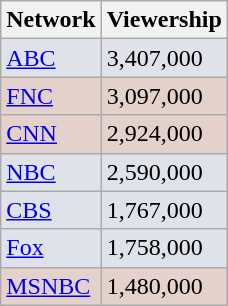<table class="wikitable">
<tr>
<th>Network</th>
<th>Viewership</th>
</tr>
<tr style="background:#dfe2e9;">
<td><a href='#'>ABC</a></td>
<td>3,407,000</td>
</tr>
<tr style="background:#e5d1cb;">
<td><a href='#'>FNC</a></td>
<td>3,097,000</td>
</tr>
<tr style="background:#e5d1cb;">
<td><a href='#'>CNN</a></td>
<td>2,924,000</td>
</tr>
<tr style="background:#dfe2e9;">
<td><a href='#'>NBC</a></td>
<td>2,590,000</td>
</tr>
<tr style="background:#dfe2e9;">
<td><a href='#'>CBS</a></td>
<td>1,767,000</td>
</tr>
<tr style="background:#dfe2e9;">
<td><a href='#'>Fox</a></td>
<td>1,758,000</td>
</tr>
<tr style="background:#e5d1cb;">
<td><a href='#'>MSNBC</a></td>
<td>1,480,000</td>
</tr>
</table>
